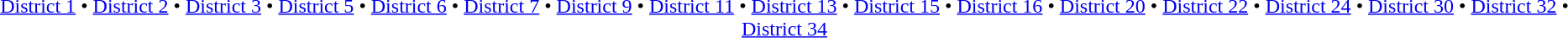<table id=toc class=toc summary=Contents>
<tr>
<td align=center><br><a href='#'>District 1</a> • <a href='#'>District 2</a> • <a href='#'>District 3</a> • <a href='#'>District 5</a> • <a href='#'>District 6</a> • <a href='#'>District 7</a> • <a href='#'>District 9</a> • <a href='#'>District 11</a> • <a href='#'>District 13</a> • <a href='#'>District 15</a> • <a href='#'>District 16</a> • <a href='#'>District 20</a> • <a href='#'>District 22</a> • <a href='#'>District 24</a> • <a href='#'>District 30</a> • <a href='#'>District 32</a> • <a href='#'>District 34</a></td>
</tr>
</table>
